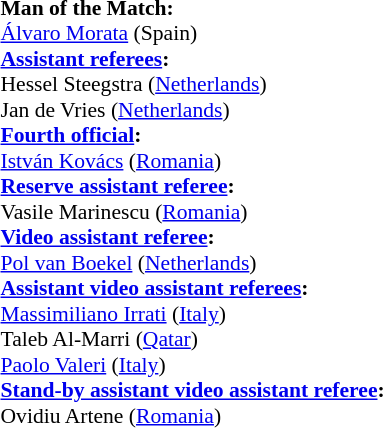<table style="width:100%; font-size:90%;">
<tr>
<td><br><strong>Man of the Match:</strong>
<br><a href='#'>Álvaro Morata</a> (Spain)<br><strong><a href='#'>Assistant referees</a>:</strong>
<br>Hessel Steegstra (<a href='#'>Netherlands</a>)
<br>Jan de Vries (<a href='#'>Netherlands</a>)
<br><strong><a href='#'>Fourth official</a>:</strong>
<br><a href='#'>István Kovács</a> (<a href='#'>Romania</a>)
<br><strong><a href='#'>Reserve assistant referee</a>:</strong>
<br>Vasile Marinescu (<a href='#'>Romania</a>)
<br><strong><a href='#'>Video assistant referee</a>:</strong>
<br><a href='#'>Pol van Boekel</a> (<a href='#'>Netherlands</a>)
<br><strong><a href='#'>Assistant video assistant referees</a>:</strong>
<br><a href='#'>Massimiliano Irrati</a> (<a href='#'>Italy</a>)
<br>Taleb Al-Marri (<a href='#'>Qatar</a>)
<br><a href='#'>Paolo Valeri</a> (<a href='#'>Italy</a>)
<br><strong><a href='#'>Stand-by assistant video assistant referee</a>:</strong>
<br>Ovidiu Artene (<a href='#'>Romania</a>)</td>
</tr>
</table>
